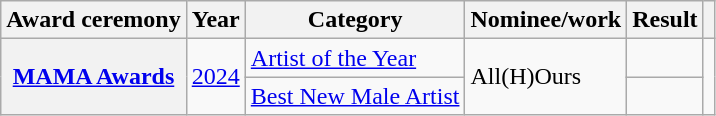<table class="wikitable plainrowheaders">
<tr>
<th scope="col">Award ceremony</th>
<th scope="col">Year</th>
<th scope="col">Category</th>
<th scope="col">Nominee/work</th>
<th scope="col">Result</th>
<th scope="col" class="unsortable"></th>
</tr>
<tr>
<th scope="row" rowspan="2"><a href='#'>MAMA Awards</a></th>
<td style="text-align:center" rowspan="2"><a href='#'>2024</a></td>
<td><a href='#'>Artist of the Year</a></td>
<td rowspan="2">All(H)Ours</td>
<td></td>
<td style="text-align:center" rowspan="2"></td>
</tr>
<tr>
<td><a href='#'>Best New Male Artist</a></td>
<td></td>
</tr>
</table>
